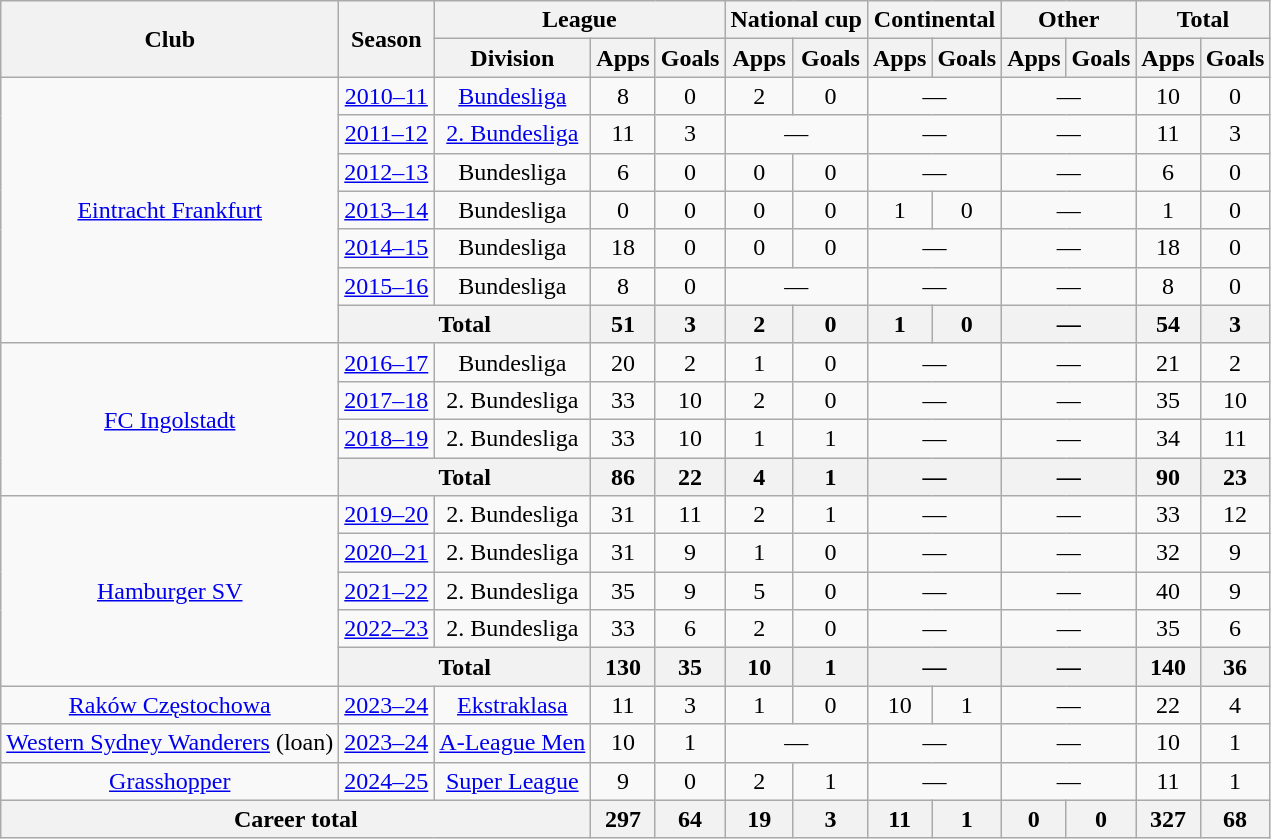<table class="wikitable" style="text-align: center;">
<tr>
<th rowspan="2">Club</th>
<th rowspan="2">Season</th>
<th colspan="3">League</th>
<th colspan="2">National cup</th>
<th colspan="2">Continental</th>
<th colspan="2">Other</th>
<th colspan="2">Total</th>
</tr>
<tr>
<th>Division</th>
<th>Apps</th>
<th>Goals</th>
<th>Apps</th>
<th>Goals</th>
<th>Apps</th>
<th>Goals</th>
<th>Apps</th>
<th>Goals</th>
<th>Apps</th>
<th>Goals</th>
</tr>
<tr>
<td rowspan="7"><a href='#'>Eintracht Frankfurt</a></td>
<td><a href='#'>2010–11</a></td>
<td><a href='#'>Bundesliga</a></td>
<td>8</td>
<td>0</td>
<td>2</td>
<td>0</td>
<td colspan="2">—</td>
<td colspan="2">—</td>
<td>10</td>
<td>0</td>
</tr>
<tr>
<td><a href='#'>2011–12</a></td>
<td><a href='#'>2. Bundesliga</a></td>
<td>11</td>
<td>3</td>
<td colspan="2">—</td>
<td colspan="2">—</td>
<td colspan="2">—</td>
<td>11</td>
<td>3</td>
</tr>
<tr>
<td><a href='#'>2012–13</a></td>
<td>Bundesliga</td>
<td>6</td>
<td>0</td>
<td>0</td>
<td>0</td>
<td colspan="2">—</td>
<td colspan="2">—</td>
<td>6</td>
<td>0</td>
</tr>
<tr>
<td><a href='#'>2013–14</a></td>
<td>Bundesliga</td>
<td>0</td>
<td>0</td>
<td>0</td>
<td>0</td>
<td>1</td>
<td>0</td>
<td colspan="2">—</td>
<td>1</td>
<td>0</td>
</tr>
<tr>
<td><a href='#'>2014–15</a></td>
<td>Bundesliga</td>
<td>18</td>
<td>0</td>
<td>0</td>
<td>0</td>
<td colspan="2">—</td>
<td colspan="2">—</td>
<td>18</td>
<td>0</td>
</tr>
<tr>
<td><a href='#'>2015–16</a></td>
<td>Bundesliga</td>
<td>8</td>
<td>0</td>
<td colspan="2">—</td>
<td colspan="2">—</td>
<td colspan="2">—</td>
<td>8</td>
<td>0</td>
</tr>
<tr>
<th colspan="2">Total</th>
<th>51</th>
<th>3</th>
<th>2</th>
<th>0</th>
<th>1</th>
<th>0</th>
<th colspan="2">—</th>
<th>54</th>
<th>3</th>
</tr>
<tr>
<td rowspan="4"><a href='#'>FC Ingolstadt</a></td>
<td><a href='#'>2016–17</a></td>
<td>Bundesliga</td>
<td>20</td>
<td>2</td>
<td>1</td>
<td>0</td>
<td colspan="2">—</td>
<td colspan="2">—</td>
<td>21</td>
<td>2</td>
</tr>
<tr>
<td><a href='#'>2017–18</a></td>
<td>2. Bundesliga</td>
<td>33</td>
<td>10</td>
<td>2</td>
<td>0</td>
<td colspan="2">—</td>
<td colspan="2">—</td>
<td>35</td>
<td>10</td>
</tr>
<tr>
<td><a href='#'>2018–19</a></td>
<td>2. Bundesliga</td>
<td>33</td>
<td>10</td>
<td>1</td>
<td>1</td>
<td colspan="2">—</td>
<td colspan="2">—</td>
<td>34</td>
<td>11</td>
</tr>
<tr>
<th colspan="2">Total</th>
<th>86</th>
<th>22</th>
<th>4</th>
<th>1</th>
<th colspan="2">—</th>
<th colspan="2">—</th>
<th>90</th>
<th>23</th>
</tr>
<tr>
<td rowspan="5"><a href='#'>Hamburger SV</a></td>
<td><a href='#'>2019–20</a></td>
<td>2. Bundesliga</td>
<td>31</td>
<td>11</td>
<td>2</td>
<td>1</td>
<td colspan="2">—</td>
<td colspan="2">—</td>
<td>33</td>
<td>12</td>
</tr>
<tr>
<td><a href='#'>2020–21</a></td>
<td>2. Bundesliga</td>
<td>31</td>
<td>9</td>
<td>1</td>
<td>0</td>
<td colspan="2">—</td>
<td colspan="2">—</td>
<td>32</td>
<td>9</td>
</tr>
<tr>
<td><a href='#'>2021–22</a></td>
<td>2. Bundesliga</td>
<td>35</td>
<td>9</td>
<td>5</td>
<td>0</td>
<td colspan="2">—</td>
<td colspan="2">—</td>
<td>40</td>
<td>9</td>
</tr>
<tr>
<td><a href='#'>2022–23</a></td>
<td>2. Bundesliga</td>
<td>33</td>
<td>6</td>
<td>2</td>
<td>0</td>
<td colspan="2">—</td>
<td colspan="2">—</td>
<td>35</td>
<td>6</td>
</tr>
<tr>
<th colspan="2">Total</th>
<th>130</th>
<th>35</th>
<th>10</th>
<th>1</th>
<th colspan="2">—</th>
<th colspan="2">—</th>
<th>140</th>
<th>36</th>
</tr>
<tr>
<td><a href='#'>Raków Częstochowa</a></td>
<td><a href='#'>2023–24</a></td>
<td><a href='#'>Ekstraklasa</a></td>
<td>11</td>
<td>3</td>
<td>1</td>
<td>0</td>
<td>10</td>
<td>1</td>
<td colspan="2">—</td>
<td>22</td>
<td>4</td>
</tr>
<tr>
<td><a href='#'>Western Sydney Wanderers</a> (loan)</td>
<td><a href='#'>2023–24</a></td>
<td><a href='#'>A-League Men</a></td>
<td>10</td>
<td>1</td>
<td colspan="2">—</td>
<td colspan="2">—</td>
<td colspan="2">—</td>
<td>10</td>
<td>1</td>
</tr>
<tr>
<td><a href='#'>Grasshopper</a></td>
<td><a href='#'>2024–25</a></td>
<td><a href='#'>Super League</a></td>
<td>9</td>
<td>0</td>
<td>2</td>
<td>1</td>
<td colspan=2>—</td>
<td colspan=2>—</td>
<td>11</td>
<td>1</td>
</tr>
<tr>
<th colspan="3">Career total</th>
<th>297</th>
<th>64</th>
<th>19</th>
<th>3</th>
<th>11</th>
<th>1</th>
<th>0</th>
<th>0</th>
<th>327</th>
<th>68</th>
</tr>
</table>
